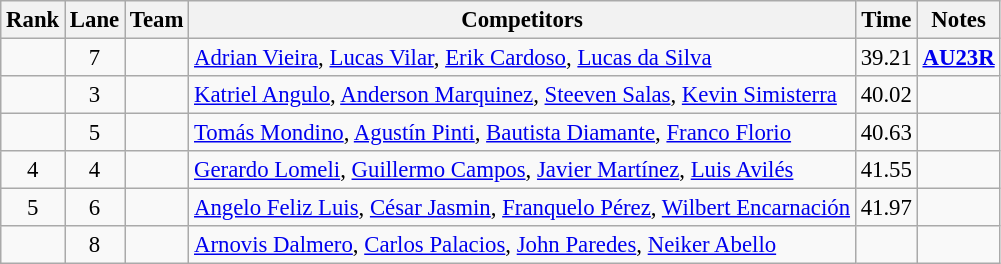<table class="wikitable sortable" style="text-align:center;font-size:95%">
<tr>
<th>Rank</th>
<th>Lane</th>
<th>Team</th>
<th>Competitors</th>
<th>Time</th>
<th>Notes</th>
</tr>
<tr>
<td></td>
<td>7</td>
<td align=left></td>
<td align=left><a href='#'>Adrian Vieira</a>, <a href='#'>Lucas Vilar</a>, <a href='#'>Erik Cardoso</a>, <a href='#'>Lucas da Silva</a></td>
<td>39.21</td>
<td><strong><a href='#'> AU23R</a></strong></td>
</tr>
<tr>
<td></td>
<td>3</td>
<td align=left></td>
<td align=left><a href='#'>Katriel Angulo</a>, <a href='#'>Anderson Marquinez</a>, <a href='#'>Steeven Salas</a>, <a href='#'>Kevin Simisterra</a></td>
<td>40.02</td>
<td></td>
</tr>
<tr>
<td></td>
<td>5</td>
<td align=left></td>
<td align=left><a href='#'>Tomás Mondino</a>, <a href='#'>Agustín Pinti</a>, <a href='#'>Bautista Diamante</a>, <a href='#'>Franco Florio</a></td>
<td>40.63</td>
<td></td>
</tr>
<tr>
<td>4</td>
<td>4</td>
<td align=left></td>
<td align=left><a href='#'>Gerardo Lomeli</a>, <a href='#'>Guillermo Campos</a>, <a href='#'>Javier Martínez</a>, <a href='#'>Luis Avilés</a></td>
<td>41.55</td>
<td></td>
</tr>
<tr>
<td>5</td>
<td>6</td>
<td align=left></td>
<td align=left><a href='#'>Angelo Feliz Luis</a>, <a href='#'>César Jasmin</a>, <a href='#'>Franquelo Pérez</a>, <a href='#'>Wilbert Encarnación</a></td>
<td>41.97</td>
<td></td>
</tr>
<tr>
<td></td>
<td>8</td>
<td align=left></td>
<td align=left><a href='#'>Arnovis Dalmero</a>, <a href='#'>Carlos Palacios</a>, <a href='#'>John Paredes</a>, <a href='#'>Neiker Abello</a></td>
<td><strong></strong></td>
<td></td>
</tr>
</table>
